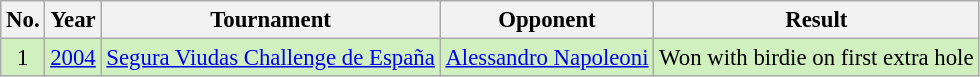<table class="wikitable" style="font-size:95%;">
<tr>
<th>No.</th>
<th>Year</th>
<th>Tournament</th>
<th>Opponent</th>
<th>Result</th>
</tr>
<tr style="background:#D0F0C0;">
<td align=center>1</td>
<td><a href='#'>2004</a></td>
<td><a href='#'>Segura Viudas Challenge de España</a></td>
<td> <a href='#'>Alessandro Napoleoni</a></td>
<td>Won with birdie on first extra hole</td>
</tr>
</table>
